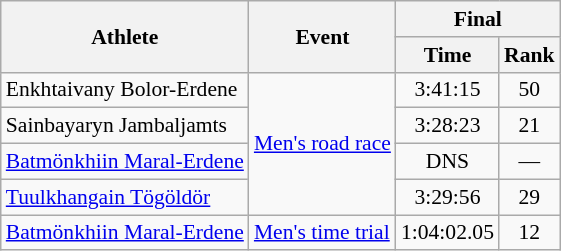<table class=wikitable style=font-size:90%;text-align:center>
<tr>
<th rowspan="2">Athlete</th>
<th rowspan="2">Event</th>
<th colspan=2>Final</th>
</tr>
<tr>
<th>Time</th>
<th>Rank</th>
</tr>
<tr>
<td align=left>Enkhtaivany Bolor-Erdene</td>
<td align=left rowspan=4><a href='#'>Men's road race</a></td>
<td>3:41:15</td>
<td>50</td>
</tr>
<tr>
<td align=left>Sainbayaryn Jambaljamts</td>
<td>3:28:23</td>
<td>21</td>
</tr>
<tr>
<td align=left><a href='#'>Batmönkhiin Maral-Erdene</a></td>
<td>DNS</td>
<td>—</td>
</tr>
<tr>
<td align=left><a href='#'>Tuulkhangain Tögöldör</a></td>
<td>3:29:56</td>
<td>29</td>
</tr>
<tr>
<td align=left><a href='#'>Batmönkhiin Maral-Erdene</a></td>
<td align=left><a href='#'>Men's time trial</a></td>
<td>1:04:02.05</td>
<td>12</td>
</tr>
</table>
